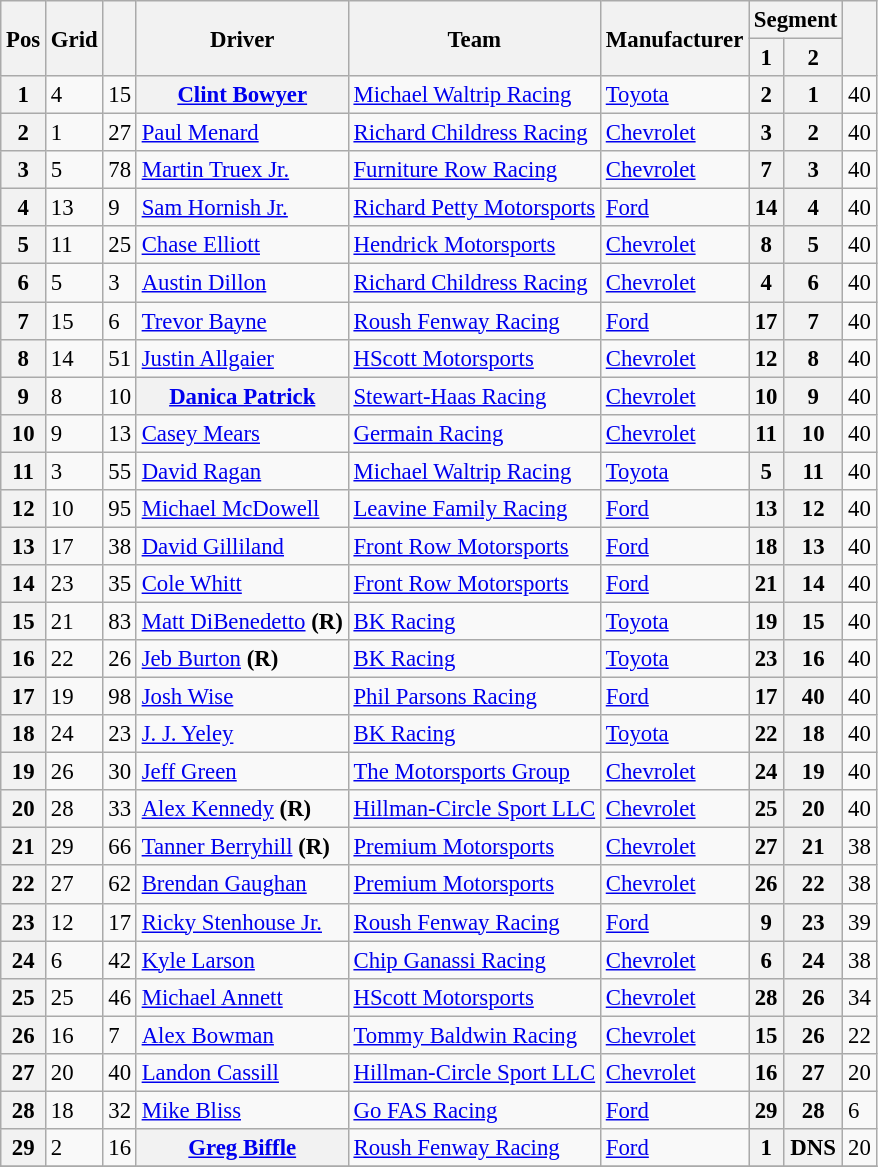<table class="wikitable" style="font-size:95%">
<tr>
<th rowspan=2>Pos</th>
<th rowspan=2>Grid</th>
<th rowspan=2></th>
<th rowspan=2>Driver</th>
<th rowspan=2>Team</th>
<th rowspan=2>Manufacturer</th>
<th colspan=2>Segment</th>
<th rowspan=2></th>
</tr>
<tr>
<th>1</th>
<th>2</th>
</tr>
<tr>
<th>1</th>
<td>4</td>
<td>15</td>
<th><a href='#'>Clint Bowyer</a></th>
<td><a href='#'>Michael Waltrip Racing</a></td>
<td><a href='#'>Toyota</a></td>
<th>2</th>
<th>1</th>
<td>40</td>
</tr>
<tr>
<th>2</th>
<td>1</td>
<td>27</td>
<td><a href='#'>Paul Menard</a></td>
<td><a href='#'>Richard Childress Racing</a></td>
<td><a href='#'>Chevrolet</a></td>
<th>3</th>
<th>2</th>
<td>40</td>
</tr>
<tr>
<th>3</th>
<td>5</td>
<td>78</td>
<td><a href='#'>Martin Truex Jr.</a></td>
<td><a href='#'>Furniture Row Racing</a></td>
<td><a href='#'>Chevrolet</a></td>
<th>7</th>
<th>3</th>
<td>40</td>
</tr>
<tr>
<th>4</th>
<td>13</td>
<td>9</td>
<td><a href='#'>Sam Hornish Jr.</a></td>
<td><a href='#'>Richard Petty Motorsports</a></td>
<td><a href='#'>Ford</a></td>
<th>14</th>
<th>4</th>
<td>40</td>
</tr>
<tr>
<th>5</th>
<td>11</td>
<td>25</td>
<td><a href='#'>Chase Elliott</a></td>
<td><a href='#'>Hendrick Motorsports</a></td>
<td><a href='#'>Chevrolet</a></td>
<th>8</th>
<th>5</th>
<td>40</td>
</tr>
<tr>
<th>6</th>
<td>5</td>
<td>3</td>
<td><a href='#'>Austin Dillon</a></td>
<td><a href='#'>Richard Childress Racing</a></td>
<td><a href='#'>Chevrolet</a></td>
<th>4</th>
<th>6</th>
<td>40</td>
</tr>
<tr>
<th>7</th>
<td>15</td>
<td>6</td>
<td><a href='#'>Trevor Bayne</a></td>
<td><a href='#'>Roush Fenway Racing</a></td>
<td><a href='#'>Ford</a></td>
<th>17</th>
<th>7</th>
<td>40</td>
</tr>
<tr>
<th>8</th>
<td>14</td>
<td>51</td>
<td><a href='#'>Justin Allgaier</a></td>
<td><a href='#'>HScott Motorsports</a></td>
<td><a href='#'>Chevrolet</a></td>
<th>12</th>
<th>8</th>
<td>40</td>
</tr>
<tr>
<th>9</th>
<td>8</td>
<td>10</td>
<th><a href='#'>Danica Patrick</a></th>
<td><a href='#'>Stewart-Haas Racing</a></td>
<td><a href='#'>Chevrolet</a></td>
<th>10</th>
<th>9</th>
<td>40</td>
</tr>
<tr>
<th>10</th>
<td>9</td>
<td>13</td>
<td><a href='#'>Casey Mears</a></td>
<td><a href='#'>Germain Racing</a></td>
<td><a href='#'>Chevrolet</a></td>
<th>11</th>
<th>10</th>
<td>40</td>
</tr>
<tr>
<th>11</th>
<td>3</td>
<td>55</td>
<td><a href='#'>David Ragan</a></td>
<td><a href='#'>Michael Waltrip Racing</a></td>
<td><a href='#'>Toyota</a></td>
<th>5</th>
<th>11</th>
<td>40</td>
</tr>
<tr>
<th>12</th>
<td>10</td>
<td>95</td>
<td><a href='#'>Michael McDowell</a></td>
<td><a href='#'>Leavine Family Racing</a></td>
<td><a href='#'>Ford</a></td>
<th>13</th>
<th>12</th>
<td>40</td>
</tr>
<tr>
<th>13</th>
<td>17</td>
<td>38</td>
<td><a href='#'>David Gilliland</a></td>
<td><a href='#'>Front Row Motorsports</a></td>
<td><a href='#'>Ford</a></td>
<th>18</th>
<th>13</th>
<td>40</td>
</tr>
<tr>
<th>14</th>
<td>23</td>
<td>35</td>
<td><a href='#'>Cole Whitt</a></td>
<td><a href='#'>Front Row Motorsports</a></td>
<td><a href='#'>Ford</a></td>
<th>21</th>
<th>14</th>
<td>40</td>
</tr>
<tr>
<th>15</th>
<td>21</td>
<td>83</td>
<td><a href='#'>Matt DiBenedetto</a> <strong>(R)</strong></td>
<td><a href='#'>BK Racing</a></td>
<td><a href='#'>Toyota</a></td>
<th>19</th>
<th>15</th>
<td>40</td>
</tr>
<tr>
<th>16</th>
<td>22</td>
<td>26</td>
<td><a href='#'>Jeb Burton</a> <strong>(R)</strong></td>
<td><a href='#'>BK Racing</a></td>
<td><a href='#'>Toyota</a></td>
<th>23</th>
<th>16</th>
<td>40</td>
</tr>
<tr>
<th>17</th>
<td>19</td>
<td>98</td>
<td><a href='#'>Josh Wise</a></td>
<td><a href='#'>Phil Parsons Racing</a></td>
<td><a href='#'>Ford</a></td>
<th>17</th>
<th>40</th>
<td>40</td>
</tr>
<tr>
<th>18</th>
<td>24</td>
<td>23</td>
<td><a href='#'>J. J. Yeley</a></td>
<td><a href='#'>BK Racing</a></td>
<td><a href='#'>Toyota</a></td>
<th>22</th>
<th>18</th>
<td>40</td>
</tr>
<tr>
<th>19</th>
<td>26</td>
<td>30</td>
<td><a href='#'>Jeff Green</a></td>
<td><a href='#'>The Motorsports Group</a></td>
<td><a href='#'>Chevrolet</a></td>
<th>24</th>
<th>19</th>
<td>40</td>
</tr>
<tr>
<th>20</th>
<td>28</td>
<td>33</td>
<td><a href='#'>Alex Kennedy</a> <strong>(R)</strong></td>
<td><a href='#'>Hillman-Circle Sport LLC</a></td>
<td><a href='#'>Chevrolet</a></td>
<th>25</th>
<th>20</th>
<td>40</td>
</tr>
<tr>
<th>21</th>
<td>29</td>
<td>66</td>
<td><a href='#'>Tanner Berryhill</a> <strong>(R)</strong></td>
<td><a href='#'>Premium Motorsports</a></td>
<td><a href='#'>Chevrolet</a></td>
<th>27</th>
<th>21</th>
<td>38</td>
</tr>
<tr>
<th>22</th>
<td>27</td>
<td>62</td>
<td><a href='#'>Brendan Gaughan</a></td>
<td><a href='#'>Premium Motorsports</a></td>
<td><a href='#'>Chevrolet</a></td>
<th>26</th>
<th>22</th>
<td>38</td>
</tr>
<tr>
<th>23</th>
<td>12</td>
<td>17</td>
<td><a href='#'>Ricky Stenhouse Jr.</a></td>
<td><a href='#'>Roush Fenway Racing</a></td>
<td><a href='#'>Ford</a></td>
<th>9</th>
<th>23</th>
<td>39</td>
</tr>
<tr>
<th>24</th>
<td>6</td>
<td>42</td>
<td><a href='#'>Kyle Larson</a></td>
<td><a href='#'>Chip Ganassi Racing</a></td>
<td><a href='#'>Chevrolet</a></td>
<th>6</th>
<th>24</th>
<td>38</td>
</tr>
<tr>
<th>25</th>
<td>25</td>
<td>46</td>
<td><a href='#'>Michael Annett</a></td>
<td><a href='#'>HScott Motorsports</a></td>
<td><a href='#'>Chevrolet</a></td>
<th>28</th>
<th>26</th>
<td>34</td>
</tr>
<tr>
<th>26</th>
<td>16</td>
<td>7</td>
<td><a href='#'>Alex Bowman</a></td>
<td><a href='#'>Tommy Baldwin Racing</a></td>
<td><a href='#'>Chevrolet</a></td>
<th>15</th>
<th>26</th>
<td>22</td>
</tr>
<tr>
<th>27</th>
<td>20</td>
<td>40</td>
<td><a href='#'>Landon Cassill</a></td>
<td><a href='#'>Hillman-Circle Sport LLC</a></td>
<td><a href='#'>Chevrolet</a></td>
<th>16</th>
<th>27</th>
<td>20</td>
</tr>
<tr>
<th>28</th>
<td>18</td>
<td>32</td>
<td><a href='#'>Mike Bliss</a></td>
<td><a href='#'>Go FAS Racing</a></td>
<td><a href='#'>Ford</a></td>
<th>29</th>
<th>28</th>
<td>6</td>
</tr>
<tr>
<th>29</th>
<td>2</td>
<td>16</td>
<th><a href='#'>Greg Biffle</a></th>
<td><a href='#'>Roush Fenway Racing</a></td>
<td><a href='#'>Ford</a></td>
<th>1</th>
<th>DNS</th>
<td>20</td>
</tr>
<tr>
</tr>
</table>
